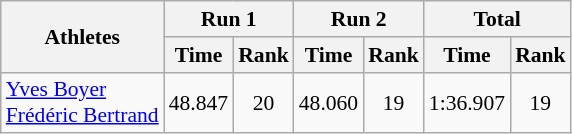<table class="wikitable" border="1" style="font-size:90%">
<tr>
<th rowspan="2">Athletes</th>
<th colspan="2">Run 1</th>
<th colspan="2">Run 2</th>
<th colspan="2">Total</th>
</tr>
<tr>
<th>Time</th>
<th>Rank</th>
<th>Time</th>
<th>Rank</th>
<th>Time</th>
<th>Rank</th>
</tr>
<tr>
<td><a href='#'>Yves Boyer</a><br><a href='#'>Frédéric Bertrand</a></td>
<td align="center">48.847</td>
<td align="center">20</td>
<td align="center">48.060</td>
<td align="center">19</td>
<td align="center">1:36.907</td>
<td align="center">19</td>
</tr>
</table>
